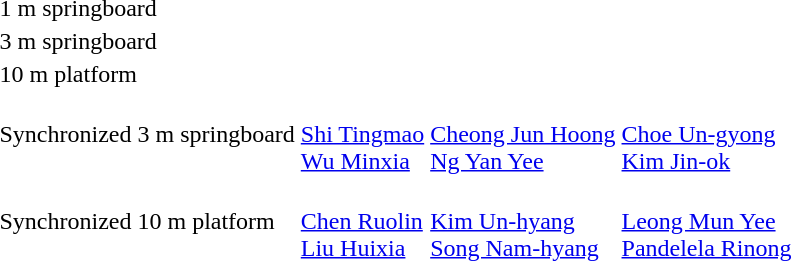<table>
<tr>
<td>1 m springboard<br></td>
<td></td>
<td></td>
<td></td>
</tr>
<tr>
<td>3 m springboard<br></td>
<td></td>
<td></td>
<td></td>
</tr>
<tr>
<td>10 m platform<br></td>
<td></td>
<td></td>
<td></td>
</tr>
<tr>
<td>Synchronized 3 m springboard<br></td>
<td><br><a href='#'>Shi Tingmao</a><br><a href='#'>Wu Minxia</a></td>
<td><br><a href='#'>Cheong Jun Hoong</a><br><a href='#'>Ng Yan Yee</a></td>
<td><br><a href='#'>Choe Un-gyong</a><br><a href='#'>Kim Jin-ok</a></td>
</tr>
<tr>
<td>Synchronized 10 m platform<br></td>
<td><br><a href='#'>Chen Ruolin</a><br><a href='#'>Liu Huixia</a></td>
<td><br><a href='#'>Kim Un-hyang</a><br><a href='#'>Song Nam-hyang</a></td>
<td><br><a href='#'>Leong Mun Yee</a><br><a href='#'>Pandelela Rinong</a></td>
</tr>
</table>
